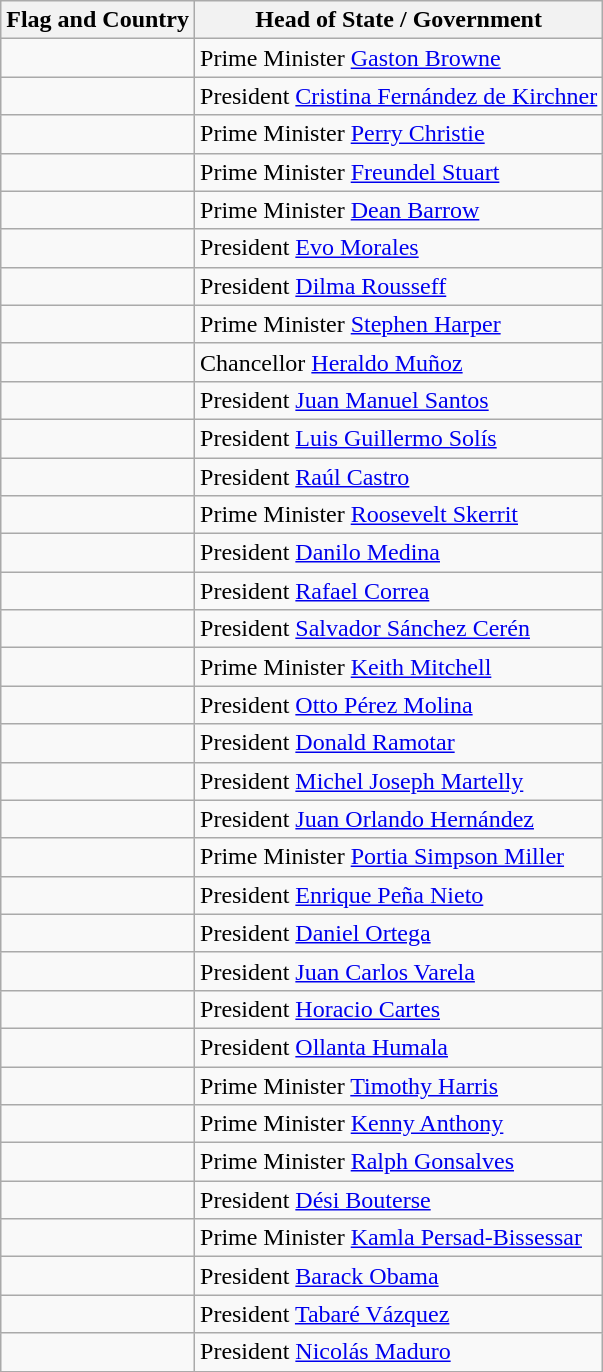<table class="wikitable">
<tr>
<th>Flag and Country</th>
<th>Head of State / Government</th>
</tr>
<tr>
<td></td>
<td style="text-align:left;">Prime Minister <a href='#'>Gaston Browne</a></td>
</tr>
<tr>
<td></td>
<td style="text-align:left;">President <a href='#'>Cristina Fernández de Kirchner</a></td>
</tr>
<tr>
<td></td>
<td style="text-align:left;">Prime Minister <a href='#'>Perry Christie</a></td>
</tr>
<tr>
<td></td>
<td style="text-align:left;">Prime Minister <a href='#'>Freundel Stuart</a></td>
</tr>
<tr>
<td></td>
<td style="text-align:left;">Prime Minister <a href='#'>Dean Barrow</a></td>
</tr>
<tr>
<td></td>
<td style="text-align:left;">President <a href='#'>Evo Morales</a></td>
</tr>
<tr>
<td></td>
<td style="text-align:left;">President <a href='#'>Dilma Rousseff</a></td>
</tr>
<tr>
<td></td>
<td style="text-align:left;">Prime Minister <a href='#'>Stephen Harper</a></td>
</tr>
<tr>
<td></td>
<td style="text-align:left;">Chancellor <a href='#'>Heraldo Muñoz</a></td>
</tr>
<tr>
<td></td>
<td align="left">President <a href='#'>Juan Manuel Santos</a></td>
</tr>
<tr>
<td></td>
<td style="text-align:left;">President <a href='#'>Luis Guillermo Solís</a></td>
</tr>
<tr>
<td></td>
<td style="text-align:left;">President <a href='#'>Raúl Castro</a></td>
</tr>
<tr>
<td></td>
<td style="text-align:left;">Prime Minister <a href='#'>Roosevelt Skerrit</a></td>
</tr>
<tr>
<td></td>
<td style="text-align:left;">President <a href='#'>Danilo Medina</a></td>
</tr>
<tr>
<td></td>
<td style="text-align:left;">President <a href='#'>Rafael Correa</a></td>
</tr>
<tr>
<td></td>
<td style="text-align:left;">President <a href='#'>Salvador Sánchez Cerén</a></td>
</tr>
<tr>
<td></td>
<td style="text-align:left;">Prime Minister <a href='#'>Keith Mitchell</a></td>
</tr>
<tr>
<td></td>
<td style="text-align:left;">President <a href='#'>Otto Pérez Molina</a></td>
</tr>
<tr>
<td></td>
<td style="text-align:left;">President <a href='#'>Donald Ramotar</a></td>
</tr>
<tr>
<td></td>
<td style="text-align:left;">President <a href='#'>Michel Joseph Martelly</a></td>
</tr>
<tr>
<td></td>
<td style="text-align:left;">President <a href='#'>Juan Orlando Hernández</a></td>
</tr>
<tr>
<td></td>
<td style="text-align:left;">Prime Minister <a href='#'>Portia Simpson Miller</a></td>
</tr>
<tr>
<td></td>
<td style="text-align:left;">President <a href='#'>Enrique Peña Nieto</a></td>
</tr>
<tr>
<td></td>
<td style="text-align:left;">President <a href='#'>Daniel Ortega</a></td>
</tr>
<tr>
<td></td>
<td style="text-align:left;">President <a href='#'>Juan Carlos Varela</a></td>
</tr>
<tr>
<td></td>
<td style="text-align:left;">President <a href='#'>Horacio Cartes</a></td>
</tr>
<tr>
<td></td>
<td style="text-align:left;">President <a href='#'>Ollanta Humala</a></td>
</tr>
<tr>
<td></td>
<td style="text-align:left;">Prime Minister <a href='#'>Timothy Harris</a></td>
</tr>
<tr>
<td></td>
<td style="text-align:left;">Prime Minister <a href='#'>Kenny Anthony</a></td>
</tr>
<tr>
<td></td>
<td style="text-align:left;">Prime Minister <a href='#'>Ralph Gonsalves</a></td>
</tr>
<tr>
<td></td>
<td style="text-align:left;">President <a href='#'>Dési Bouterse</a></td>
</tr>
<tr>
<td></td>
<td style="text-align:left;">Prime Minister <a href='#'>Kamla Persad-Bissessar</a></td>
</tr>
<tr>
<td></td>
<td style="text-align:left;">President <a href='#'>Barack Obama</a></td>
</tr>
<tr>
<td></td>
<td style="text-align:left;">President <a href='#'>Tabaré Vázquez</a></td>
</tr>
<tr>
<td></td>
<td style="text-align:left;">President <a href='#'>Nicolás Maduro</a></td>
</tr>
</table>
